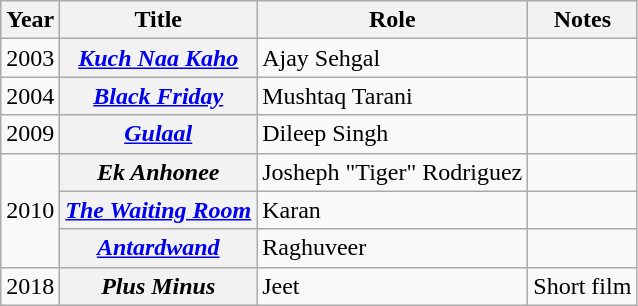<table class="wikitable sortable plainrowheaders">
<tr>
<th>Year</th>
<th>Title</th>
<th>Role</th>
<th>Notes</th>
</tr>
<tr>
<td>2003</td>
<th scope="row"><em><a href='#'>Kuch Naa Kaho</a></em></th>
<td>Ajay Sehgal</td>
<td></td>
</tr>
<tr>
<td>2004</td>
<th scope="row"><em><a href='#'>Black Friday</a></em></th>
<td>Mushtaq Tarani</td>
<td></td>
</tr>
<tr>
<td>2009</td>
<th scope="row"><em><a href='#'>Gulaal</a></em></th>
<td>Dileep Singh</td>
<td></td>
</tr>
<tr>
<td rowspan=3>2010</td>
<th scope="row"><em>Ek Anhonee</em></th>
<td>Josheph "Tiger" Rodriguez</td>
<td></td>
</tr>
<tr>
<th scope="row"><em><a href='#'>The Waiting Room</a></em></th>
<td>Karan</td>
<td></td>
</tr>
<tr>
<th scope="row"><em><a href='#'>Antardwand</a></em></th>
<td>Raghuveer</td>
<td></td>
</tr>
<tr>
<td>2018</td>
<th scope="row"><em>Plus Minus</em></th>
<td>Jeet</td>
<td>Short film</td>
</tr>
</table>
